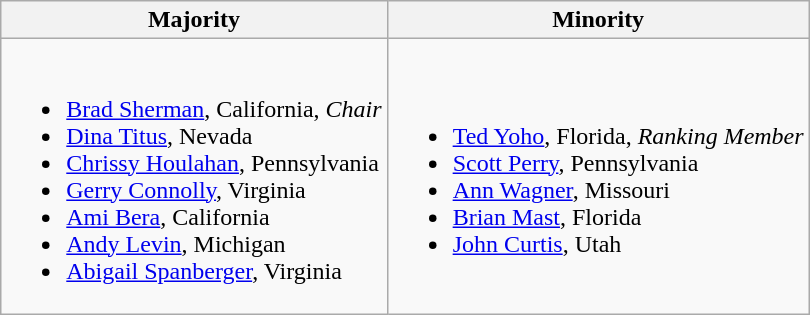<table class=wikitable>
<tr>
<th>Majority</th>
<th>Minority</th>
</tr>
<tr>
<td><br><ul><li><a href='#'>Brad Sherman</a>, California, <em>Chair</em></li><li><a href='#'>Dina Titus</a>, Nevada</li><li><a href='#'>Chrissy Houlahan</a>, Pennsylvania</li><li><a href='#'>Gerry Connolly</a>, Virginia</li><li><a href='#'>Ami Bera</a>, California</li><li><a href='#'>Andy Levin</a>, Michigan</li><li><a href='#'>Abigail Spanberger</a>, Virginia</li></ul></td>
<td><br><ul><li><a href='#'>Ted Yoho</a>, Florida, <em>Ranking Member</em></li><li><a href='#'>Scott Perry</a>, Pennsylvania</li><li><a href='#'>Ann Wagner</a>, Missouri</li><li><a href='#'>Brian Mast</a>, Florida</li><li><a href='#'>John Curtis</a>, Utah</li></ul></td>
</tr>
</table>
